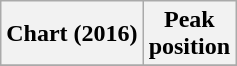<table class="wikitable plainrowheaders" style="text-align:center">
<tr>
<th scope="col">Chart (2016)</th>
<th scope="col">Peak<br> position</th>
</tr>
<tr>
</tr>
</table>
